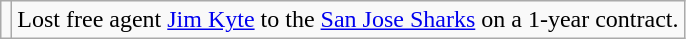<table class="wikitable">
<tr>
<td></td>
<td>Lost free agent <a href='#'>Jim Kyte</a> to the <a href='#'>San Jose Sharks</a> on a 1-year contract.</td>
</tr>
</table>
